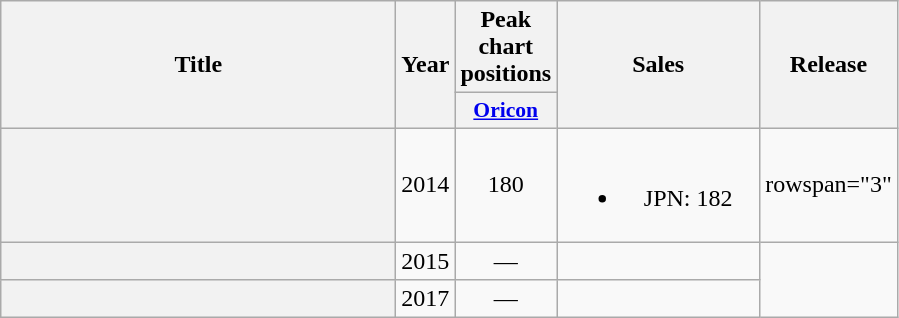<table class="wikitable plainrowheaders" style="text-align:center;" border="1">
<tr>
<th scope="col" rowspan="2" style="width:16em;">Title</th>
<th scope="col" rowspan="2">Year</th>
<th scope="col">Peak chart positions</th>
<th scope="col" rowspan="2" style="width:8em;">Sales</th>
<th scope="col" rowspan="2">Release</th>
</tr>
<tr>
<th scope="col" style="width:3em;font-size:90%;"><a href='#'>Oricon</a><br></th>
</tr>
<tr>
<th scope="row"></th>
<td>2014</td>
<td>180</td>
<td><br><ul><li>JPN: 182</li></ul></td>
<td>rowspan="3" </td>
</tr>
<tr>
<th scope="row"></th>
<td>2015</td>
<td>—</td>
<td></td>
</tr>
<tr>
<th scope="row"></th>
<td>2017</td>
<td>—</td>
<td></td>
</tr>
</table>
